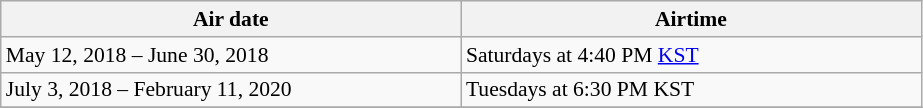<table class="wikitable" style = "font-size: 90%;">
<tr>
<th width=300>Air date</th>
<th width=300>Airtime</th>
</tr>
<tr>
<td>May 12, 2018 – June 30, 2018</td>
<td>Saturdays at 4:40 PM <a href='#'>KST</a></td>
</tr>
<tr>
<td>July 3, 2018 – February 11, 2020</td>
<td>Tuesdays at 6:30 PM KST</td>
</tr>
<tr>
</tr>
</table>
